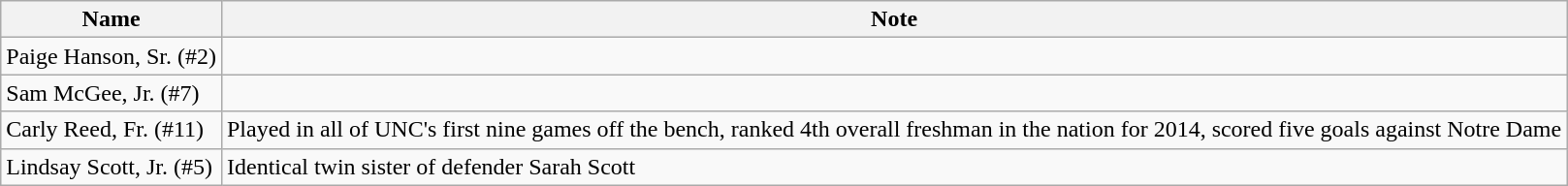<table class="wikitable">
<tr>
<th>Name</th>
<th>Note</th>
</tr>
<tr>
<td>Paige Hanson, Sr. (#2)</td>
<td></td>
</tr>
<tr>
<td>Sam McGee, Jr. (#7)</td>
<td></td>
</tr>
<tr>
<td>Carly Reed, Fr. (#11)</td>
<td>Played in all of UNC's first nine games off the bench, ranked 4th overall freshman in the nation for 2014, scored five goals against Notre Dame</td>
</tr>
<tr>
<td>Lindsay Scott, Jr. (#5)</td>
<td>Identical twin sister of defender Sarah Scott</td>
</tr>
</table>
